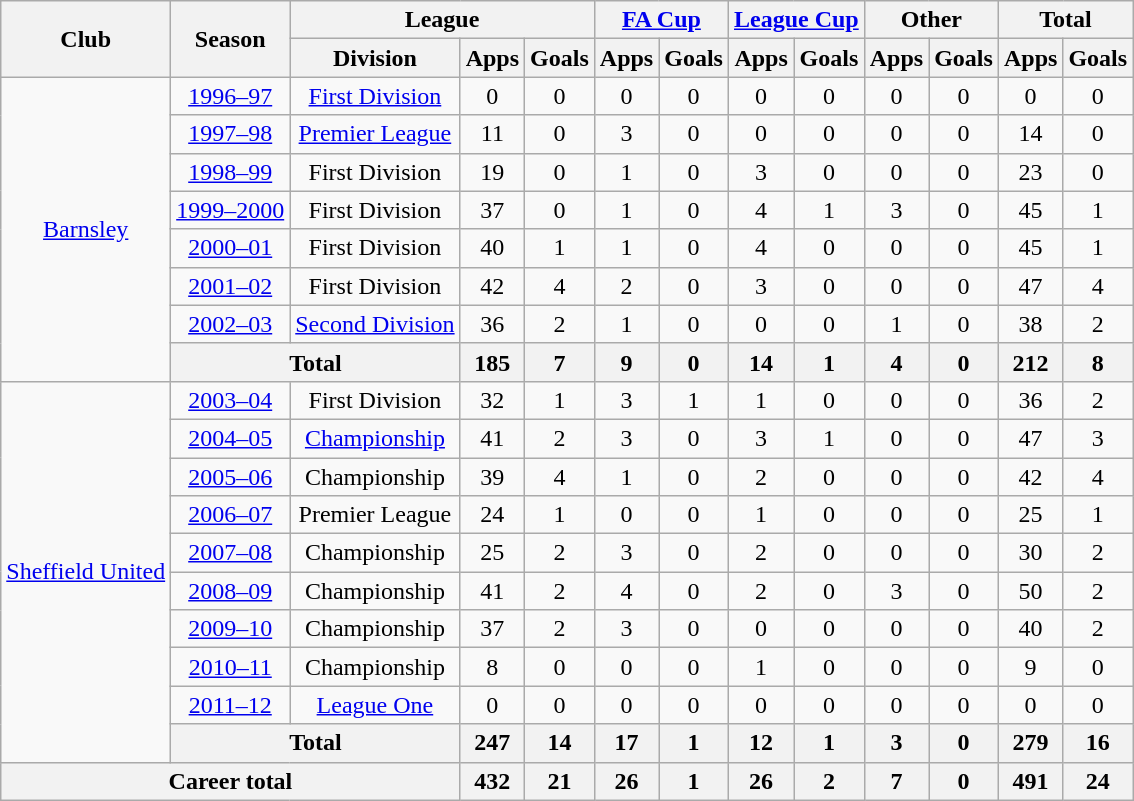<table class="wikitable" style="text-align:center">
<tr>
<th rowspan="2">Club</th>
<th rowspan="2">Season</th>
<th colspan="3">League</th>
<th colspan="2"><a href='#'>FA Cup</a></th>
<th colspan="2"><a href='#'>League Cup</a></th>
<th colspan="2">Other</th>
<th colspan="2">Total</th>
</tr>
<tr>
<th>Division</th>
<th>Apps</th>
<th>Goals</th>
<th>Apps</th>
<th>Goals</th>
<th>Apps</th>
<th>Goals</th>
<th>Apps</th>
<th>Goals</th>
<th>Apps</th>
<th>Goals</th>
</tr>
<tr>
<td rowspan="8"><a href='#'>Barnsley</a></td>
<td><a href='#'>1996–97</a></td>
<td><a href='#'>First Division</a></td>
<td>0</td>
<td>0</td>
<td>0</td>
<td>0</td>
<td>0</td>
<td>0</td>
<td>0</td>
<td>0</td>
<td>0</td>
<td>0</td>
</tr>
<tr>
<td><a href='#'>1997–98</a></td>
<td><a href='#'>Premier League</a></td>
<td>11</td>
<td>0</td>
<td>3</td>
<td>0</td>
<td>0</td>
<td>0</td>
<td>0</td>
<td>0</td>
<td>14</td>
<td>0</td>
</tr>
<tr>
<td><a href='#'>1998–99</a></td>
<td>First Division</td>
<td>19</td>
<td>0</td>
<td>1</td>
<td>0</td>
<td>3</td>
<td>0</td>
<td>0</td>
<td>0</td>
<td>23</td>
<td>0</td>
</tr>
<tr>
<td><a href='#'>1999–2000</a></td>
<td>First Division</td>
<td>37</td>
<td>0</td>
<td>1</td>
<td>0</td>
<td>4</td>
<td>1</td>
<td>3</td>
<td>0</td>
<td>45</td>
<td>1</td>
</tr>
<tr>
<td><a href='#'>2000–01</a></td>
<td>First Division</td>
<td>40</td>
<td>1</td>
<td>1</td>
<td>0</td>
<td>4</td>
<td>0</td>
<td>0</td>
<td>0</td>
<td>45</td>
<td>1</td>
</tr>
<tr>
<td><a href='#'>2001–02</a></td>
<td>First Division</td>
<td>42</td>
<td>4</td>
<td>2</td>
<td>0</td>
<td>3</td>
<td>0</td>
<td>0</td>
<td>0</td>
<td>47</td>
<td>4</td>
</tr>
<tr>
<td><a href='#'>2002–03</a></td>
<td><a href='#'>Second Division</a></td>
<td>36</td>
<td>2</td>
<td>1</td>
<td>0</td>
<td>0</td>
<td>0</td>
<td>1</td>
<td>0</td>
<td>38</td>
<td>2</td>
</tr>
<tr>
<th colspan="2">Total</th>
<th>185</th>
<th>7</th>
<th>9</th>
<th>0</th>
<th>14</th>
<th>1</th>
<th>4</th>
<th>0</th>
<th>212</th>
<th>8</th>
</tr>
<tr>
<td rowspan="10"><a href='#'>Sheffield United</a></td>
<td><a href='#'>2003–04</a></td>
<td>First Division</td>
<td>32</td>
<td>1</td>
<td>3</td>
<td>1</td>
<td>1</td>
<td>0</td>
<td>0</td>
<td>0</td>
<td>36</td>
<td>2</td>
</tr>
<tr>
<td><a href='#'>2004–05</a></td>
<td><a href='#'>Championship</a></td>
<td>41</td>
<td>2</td>
<td>3</td>
<td>0</td>
<td>3</td>
<td>1</td>
<td>0</td>
<td>0</td>
<td>47</td>
<td>3</td>
</tr>
<tr>
<td><a href='#'>2005–06</a></td>
<td>Championship</td>
<td>39</td>
<td>4</td>
<td>1</td>
<td>0</td>
<td>2</td>
<td>0</td>
<td>0</td>
<td>0</td>
<td>42</td>
<td>4</td>
</tr>
<tr>
<td><a href='#'>2006–07</a></td>
<td>Premier League</td>
<td>24</td>
<td>1</td>
<td>0</td>
<td>0</td>
<td>1</td>
<td>0</td>
<td>0</td>
<td>0</td>
<td>25</td>
<td>1</td>
</tr>
<tr>
<td><a href='#'>2007–08</a></td>
<td>Championship</td>
<td>25</td>
<td>2</td>
<td>3</td>
<td>0</td>
<td>2</td>
<td>0</td>
<td>0</td>
<td>0</td>
<td>30</td>
<td>2</td>
</tr>
<tr>
<td><a href='#'>2008–09</a></td>
<td>Championship</td>
<td>41</td>
<td>2</td>
<td>4</td>
<td>0</td>
<td>2</td>
<td>0</td>
<td>3</td>
<td>0</td>
<td>50</td>
<td>2</td>
</tr>
<tr>
<td><a href='#'>2009–10</a></td>
<td>Championship</td>
<td>37</td>
<td>2</td>
<td>3</td>
<td>0</td>
<td>0</td>
<td>0</td>
<td>0</td>
<td>0</td>
<td>40</td>
<td>2</td>
</tr>
<tr>
<td><a href='#'>2010–11</a></td>
<td>Championship</td>
<td>8</td>
<td>0</td>
<td>0</td>
<td>0</td>
<td>1</td>
<td>0</td>
<td>0</td>
<td>0</td>
<td>9</td>
<td>0</td>
</tr>
<tr>
<td><a href='#'>2011–12</a></td>
<td><a href='#'>League One</a></td>
<td>0</td>
<td>0</td>
<td>0</td>
<td>0</td>
<td>0</td>
<td>0</td>
<td>0</td>
<td>0</td>
<td>0</td>
<td>0</td>
</tr>
<tr>
<th colspan="2">Total</th>
<th>247</th>
<th>14</th>
<th>17</th>
<th>1</th>
<th>12</th>
<th>1</th>
<th>3</th>
<th>0</th>
<th>279</th>
<th>16</th>
</tr>
<tr>
<th colspan="3">Career total</th>
<th>432</th>
<th>21</th>
<th>26</th>
<th>1</th>
<th>26</th>
<th>2</th>
<th>7</th>
<th>0</th>
<th>491</th>
<th>24</th>
</tr>
</table>
